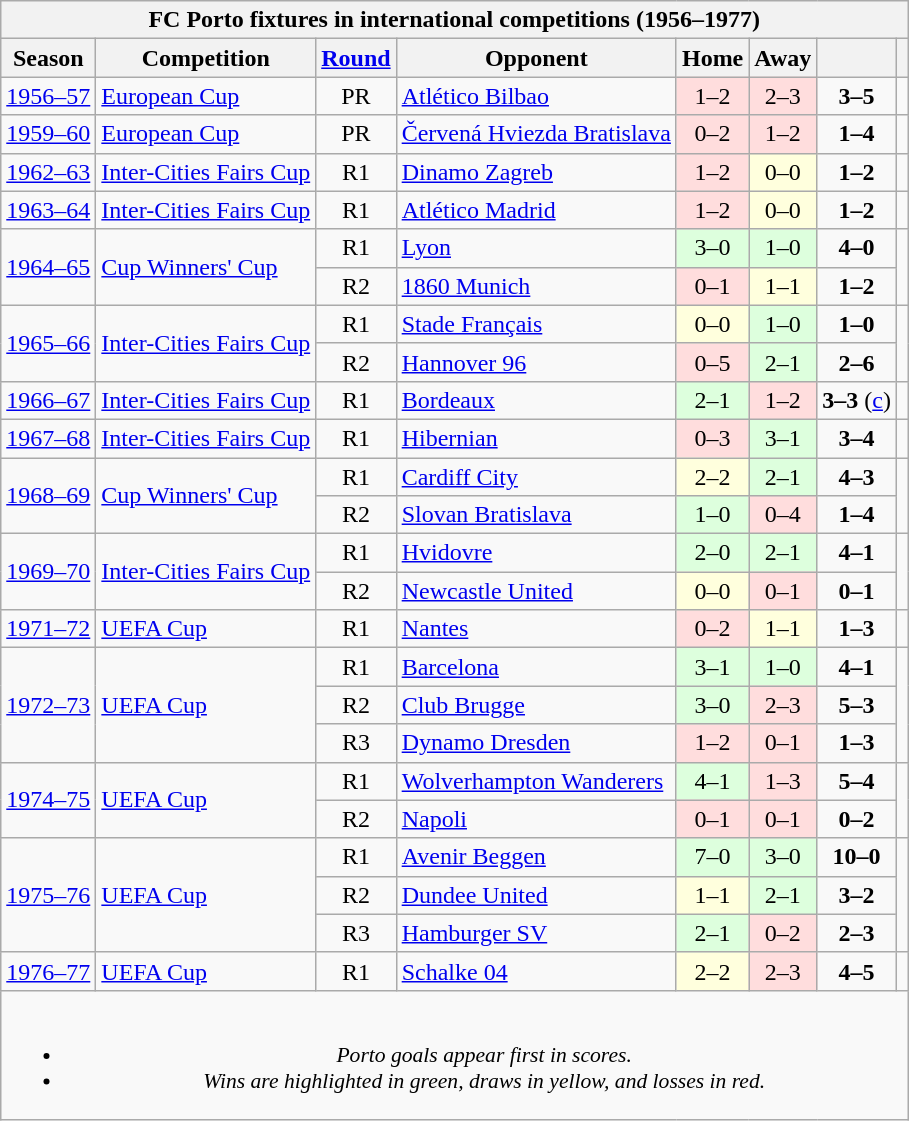<table class="wikitable collapsible collapsed" style="text-align: center;">
<tr>
<th colspan=8>FC Porto fixtures in international competitions (1956–1977)</th>
</tr>
<tr>
<th scope=col>Season</th>
<th scope=col>Competition</th>
<th scope=col><a href='#'>Round</a></th>
<th scope=col>Opponent</th>
<th scope=col>Home</th>
<th scope=col>Away</th>
<th scope=col></th>
<th scope=col></th>
</tr>
<tr>
<td><a href='#'>1956–57</a></td>
<td align=left><a href='#'>European Cup</a></td>
<td>PR</td>
<td align=left> <a href='#'>Atlético Bilbao</a></td>
<td style="background:#fdd;">1–2</td>
<td style="background:#fdd;">2–3</td>
<td><strong>3–5</strong></td>
<td></td>
</tr>
<tr>
<td><a href='#'>1959–60</a></td>
<td align=left><a href='#'>European Cup</a></td>
<td>PR</td>
<td align=left> <a href='#'>Červená Hviezda Bratislava</a></td>
<td style="background:#fdd;">0–2</td>
<td style="background:#fdd;">1–2</td>
<td><strong>1–4</strong></td>
<td></td>
</tr>
<tr>
<td><a href='#'>1962–63</a></td>
<td align=left><a href='#'>Inter-Cities Fairs Cup</a></td>
<td>R1</td>
<td align=left> <a href='#'>Dinamo Zagreb</a></td>
<td style="background:#fdd;">1–2</td>
<td style="background:#ffd;">0–0</td>
<td><strong>1–2</strong></td>
<td></td>
</tr>
<tr>
<td><a href='#'>1963–64</a></td>
<td align=left><a href='#'>Inter-Cities Fairs Cup</a></td>
<td>R1</td>
<td align=left> <a href='#'>Atlético Madrid</a></td>
<td style="background:#fdd;">1–2</td>
<td style="background:#ffd;">0–0</td>
<td><strong>1–2</strong></td>
<td></td>
</tr>
<tr>
<td rowspan=2><a href='#'>1964–65</a></td>
<td rowspan="2" style="text-align:left;"><a href='#'>Cup Winners' Cup</a></td>
<td>R1</td>
<td align=left> <a href='#'>Lyon</a></td>
<td style="background:#dfd;">3–0</td>
<td style="background:#dfd;">1–0</td>
<td><strong>4–0</strong></td>
<td rowspan=2></td>
</tr>
<tr>
<td>R2</td>
<td align=left> <a href='#'>1860 Munich</a></td>
<td style="background:#fdd;">0–1</td>
<td style="background:#ffd;">1–1</td>
<td><strong>1–2</strong></td>
</tr>
<tr>
<td rowspan=2><a href='#'>1965–66</a></td>
<td rowspan="2" style="text-align:left;"><a href='#'>Inter-Cities Fairs Cup</a></td>
<td>R1</td>
<td align=left> <a href='#'>Stade Français</a></td>
<td style="background:#ffd;">0–0</td>
<td style="background:#dfd;">1–0</td>
<td><strong>1–0</strong></td>
<td rowspan=2></td>
</tr>
<tr>
<td>R2</td>
<td align=left> <a href='#'>Hannover 96</a></td>
<td style="background:#fdd;">0–5</td>
<td style="background:#dfd;">2–1</td>
<td><strong>2–6</strong></td>
</tr>
<tr>
<td><a href='#'>1966–67</a></td>
<td align=left><a href='#'>Inter-Cities Fairs Cup</a></td>
<td>R1</td>
<td align=left> <a href='#'>Bordeaux</a></td>
<td style="background:#dfd;">2–1</td>
<td style="background:#fdd;">1–2</td>
<td><strong>3–3</strong> (<a href='#'>c</a>)</td>
<td></td>
</tr>
<tr>
<td><a href='#'>1967–68</a></td>
<td align=left><a href='#'>Inter-Cities Fairs Cup</a></td>
<td>R1</td>
<td align=left> <a href='#'>Hibernian</a></td>
<td style="background:#fdd;">0–3</td>
<td style="background:#dfd;">3–1</td>
<td><strong>3–4</strong></td>
<td></td>
</tr>
<tr>
<td rowspan=2><a href='#'>1968–69</a></td>
<td rowspan="2" style="text-align:left;"><a href='#'>Cup Winners' Cup</a></td>
<td>R1</td>
<td align=left> <a href='#'>Cardiff City</a></td>
<td style="background:#ffd;">2–2</td>
<td style="background:#dfd;">2–1</td>
<td><strong>4–3</strong></td>
<td rowspan=2></td>
</tr>
<tr>
<td>R2</td>
<td align=left> <a href='#'>Slovan Bratislava</a></td>
<td style="background:#dfd;">1–0</td>
<td style="background:#fdd;">0–4</td>
<td><strong>1–4</strong></td>
</tr>
<tr>
<td rowspan=2><a href='#'>1969–70</a></td>
<td rowspan="2" style="text-align:left;"><a href='#'>Inter-Cities Fairs Cup</a></td>
<td>R1</td>
<td align=left> <a href='#'>Hvidovre</a></td>
<td style="background:#dfd;">2–0</td>
<td style="background:#dfd;">2–1</td>
<td><strong>4–1</strong></td>
<td rowspan=2></td>
</tr>
<tr>
<td>R2</td>
<td align=left> <a href='#'>Newcastle United</a></td>
<td style="background:#ffd;">0–0</td>
<td style="background:#fdd;">0–1</td>
<td><strong>0–1</strong></td>
</tr>
<tr>
<td><a href='#'>1971–72</a></td>
<td align=left><a href='#'>UEFA Cup</a></td>
<td>R1</td>
<td align=left> <a href='#'>Nantes</a></td>
<td style="background:#fdd;">0–2</td>
<td style="background:#ffd;">1–1</td>
<td><strong>1–3</strong></td>
<td></td>
</tr>
<tr>
<td rowspan=3><a href='#'>1972–73</a></td>
<td rowspan="3" style="text-align:left;"><a href='#'>UEFA Cup</a></td>
<td>R1</td>
<td align=left> <a href='#'>Barcelona</a></td>
<td style="background:#dfd;">3–1</td>
<td style="background:#dfd;">1–0</td>
<td><strong>4–1</strong></td>
<td rowspan=3></td>
</tr>
<tr>
<td>R2</td>
<td align=left> <a href='#'>Club Brugge</a></td>
<td style="background:#dfd;">3–0</td>
<td style="background:#fdd;">2–3</td>
<td><strong>5–3</strong></td>
</tr>
<tr>
<td>R3</td>
<td align=left> <a href='#'>Dynamo Dresden</a></td>
<td style="background:#fdd;">1–2</td>
<td style="background:#fdd;">0–1</td>
<td><strong>1–3</strong></td>
</tr>
<tr>
<td rowspan=2><a href='#'>1974–75</a></td>
<td rowspan="2" style="text-align:left;"><a href='#'>UEFA Cup</a></td>
<td>R1</td>
<td align=left> <a href='#'>Wolverhampton Wanderers</a></td>
<td style="background:#dfd;">4–1</td>
<td style="background:#fdd;">1–3</td>
<td><strong>5–4</strong></td>
<td rowspan=2></td>
</tr>
<tr>
<td>R2</td>
<td align=left> <a href='#'>Napoli</a></td>
<td style="background:#fdd;">0–1</td>
<td style="background:#fdd;">0–1</td>
<td><strong>0–2</strong></td>
</tr>
<tr>
<td rowspan=3><a href='#'>1975–76</a></td>
<td rowspan="3" style="text-align:left;"><a href='#'>UEFA Cup</a></td>
<td>R1</td>
<td align=left> <a href='#'>Avenir Beggen</a></td>
<td style="background:#dfd;">7–0</td>
<td style="background:#dfd;">3–0</td>
<td><strong>10–0</strong></td>
<td rowspan=3></td>
</tr>
<tr>
<td>R2</td>
<td align=left> <a href='#'>Dundee United</a></td>
<td style="background:#ffd;">1–1</td>
<td style="background:#dfd;">2–1</td>
<td><strong>3–2</strong></td>
</tr>
<tr>
<td>R3</td>
<td align=left> <a href='#'>Hamburger SV</a></td>
<td style="background:#dfd;">2–1</td>
<td style="background:#fdd;">0–2</td>
<td><strong>2–3</strong></td>
</tr>
<tr>
<td><a href='#'>1976–77</a></td>
<td align=left><a href='#'>UEFA Cup</a></td>
<td>R1</td>
<td align=left> <a href='#'>Schalke 04</a></td>
<td style="background:#ffd;">2–2</td>
<td style="background:#fdd;">2–3</td>
<td><strong>4–5</strong></td>
<td></td>
</tr>
<tr>
<td colspan=8 style="font-style:italic; font-size:90%"><br><ul><li>Porto goals appear first in scores.</li><li>Wins are highlighted in green, draws in yellow, and losses in red.</li></ul></td>
</tr>
</table>
